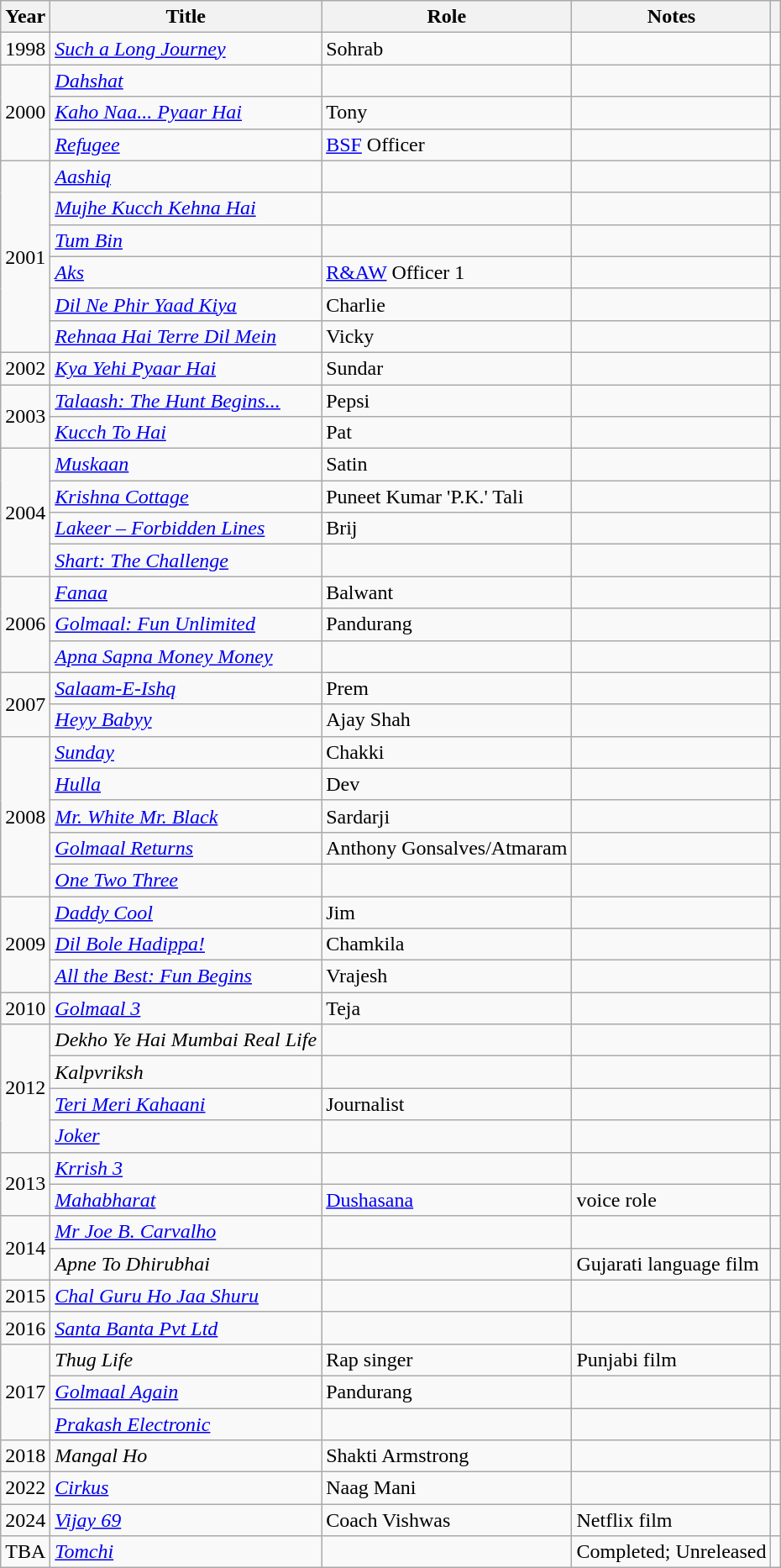<table class="wikitable">
<tr>
<th>Year</th>
<th>Title</th>
<th>Role</th>
<th>Notes</th>
<th scope="col" class="unsortable" ></th>
</tr>
<tr>
<td>1998</td>
<td><em><a href='#'>Such a Long Journey</a></em></td>
<td>Sohrab</td>
<td></td>
<td></td>
</tr>
<tr>
<td rowspan="3">2000</td>
<td><em><a href='#'>Dahshat</a></em></td>
<td></td>
<td></td>
<td></td>
</tr>
<tr>
<td><em><a href='#'>Kaho Naa... Pyaar Hai</a></em></td>
<td>Tony</td>
<td></td>
<td></td>
</tr>
<tr>
<td><em><a href='#'>Refugee</a></em></td>
<td><a href='#'>BSF</a> Officer</td>
<td></td>
<td></td>
</tr>
<tr>
<td rowspan="6">2001</td>
<td><em><a href='#'>Aashiq</a></em></td>
<td></td>
<td></td>
<td></td>
</tr>
<tr>
<td><em><a href='#'>Mujhe Kucch Kehna Hai</a></em></td>
<td></td>
<td></td>
<td></td>
</tr>
<tr>
<td><em><a href='#'>Tum Bin</a></em></td>
<td></td>
<td></td>
<td></td>
</tr>
<tr>
<td><em><a href='#'>Aks</a></em></td>
<td><a href='#'>R&AW</a> Officer 1</td>
<td></td>
<td></td>
</tr>
<tr>
<td><em><a href='#'>Dil Ne Phir Yaad Kiya</a></em></td>
<td>Charlie</td>
<td></td>
<td></td>
</tr>
<tr>
<td><em><a href='#'>Rehnaa Hai Terre Dil Mein</a></em></td>
<td>Vicky</td>
<td></td>
<td></td>
</tr>
<tr>
<td>2002</td>
<td><em><a href='#'>Kya Yehi Pyaar Hai</a></em></td>
<td>Sundar</td>
<td></td>
<td></td>
</tr>
<tr>
<td rowspan="2">2003</td>
<td><em><a href='#'>Talaash: The Hunt Begins...</a></em></td>
<td>Pepsi</td>
<td></td>
<td></td>
</tr>
<tr>
<td><em><a href='#'>Kucch To Hai</a></em></td>
<td>Pat</td>
<td></td>
<td></td>
</tr>
<tr>
<td rowspan="4">2004</td>
<td><em><a href='#'>Muskaan</a></em></td>
<td>Satin</td>
<td></td>
<td></td>
</tr>
<tr>
<td><em><a href='#'>Krishna Cottage</a></em></td>
<td>Puneet Kumar 'P.K.' Tali</td>
<td></td>
<td></td>
</tr>
<tr>
<td><em><a href='#'>Lakeer – Forbidden Lines</a></em></td>
<td>Brij</td>
<td></td>
<td></td>
</tr>
<tr>
<td><em><a href='#'>Shart: The Challenge</a></em></td>
<td></td>
<td></td>
<td></td>
</tr>
<tr>
<td rowspan="3">2006</td>
<td><em><a href='#'>Fanaa</a></em></td>
<td>Balwant</td>
<td></td>
<td></td>
</tr>
<tr>
<td><em><a href='#'>Golmaal: Fun Unlimited</a></em></td>
<td>Pandurang</td>
<td></td>
<td></td>
</tr>
<tr>
<td><em><a href='#'>Apna Sapna Money Money</a></em></td>
<td></td>
<td></td>
<td></td>
</tr>
<tr>
<td rowspan="2">2007</td>
<td><em><a href='#'>Salaam-E-Ishq</a></em></td>
<td>Prem</td>
<td></td>
<td></td>
</tr>
<tr>
<td><em><a href='#'>Heyy Babyy</a></em></td>
<td>Ajay Shah</td>
<td></td>
<td></td>
</tr>
<tr>
<td rowspan="5">2008</td>
<td><em><a href='#'>Sunday</a></em></td>
<td>Chakki</td>
<td></td>
<td></td>
</tr>
<tr>
<td><em><a href='#'>Hulla</a></em></td>
<td>Dev</td>
<td></td>
<td></td>
</tr>
<tr>
<td><em><a href='#'>Mr. White Mr. Black</a></em></td>
<td>Sardarji</td>
<td></td>
<td></td>
</tr>
<tr>
<td><em><a href='#'>Golmaal Returns</a></em></td>
<td>Anthony Gonsalves/Atmaram</td>
<td></td>
<td></td>
</tr>
<tr>
<td><em><a href='#'>One Two Three</a></em></td>
<td></td>
<td></td>
<td></td>
</tr>
<tr>
<td rowspan="3">2009</td>
<td><em><a href='#'>Daddy Cool</a></em></td>
<td>Jim</td>
<td></td>
<td></td>
</tr>
<tr>
<td><em><a href='#'>Dil Bole Hadippa!</a></em></td>
<td>Chamkila</td>
<td></td>
</tr>
<tr>
<td><em><a href='#'>All the Best: Fun Begins</a></em></td>
<td>Vrajesh</td>
<td></td>
<td></td>
</tr>
<tr>
<td>2010</td>
<td><em><a href='#'>Golmaal 3</a></em></td>
<td>Teja</td>
<td></td>
<td></td>
</tr>
<tr>
<td rowspan="4">2012</td>
<td><em>Dekho Ye Hai Mumbai Real Life</em></td>
<td></td>
<td></td>
<td></td>
</tr>
<tr>
<td><em>Kalpvriksh</em></td>
<td></td>
<td></td>
<td></td>
</tr>
<tr>
<td><em><a href='#'>Teri Meri Kahaani</a></em></td>
<td>Journalist</td>
<td></td>
<td></td>
</tr>
<tr>
<td><em><a href='#'>Joker</a></em></td>
<td></td>
<td></td>
<td></td>
</tr>
<tr>
<td rowspan="2">2013</td>
<td><em><a href='#'>Krrish 3</a></em></td>
<td></td>
<td></td>
<td></td>
</tr>
<tr>
<td><em><a href='#'>Mahabharat</a></em></td>
<td><a href='#'>Dushasana</a></td>
<td>voice role</td>
<td></td>
</tr>
<tr>
<td rowspan="2">2014</td>
<td><em><a href='#'>Mr Joe B. Carvalho</a></em></td>
<td></td>
<td></td>
<td></td>
</tr>
<tr>
<td><em>Apne To Dhirubhai</em></td>
<td></td>
<td>Gujarati language film</td>
<td></td>
</tr>
<tr>
<td>2015</td>
<td><em><a href='#'>Chal Guru Ho Jaa Shuru</a></em></td>
<td></td>
<td></td>
<td></td>
</tr>
<tr>
<td>2016</td>
<td><em><a href='#'>Santa Banta Pvt Ltd</a></em></td>
<td></td>
<td></td>
<td></td>
</tr>
<tr>
<td rowspan=3>2017</td>
<td><em>Thug Life</em></td>
<td>Rap singer</td>
<td>Punjabi film</td>
<td></td>
</tr>
<tr>
<td><em><a href='#'>Golmaal Again</a></em></td>
<td>Pandurang</td>
<td></td>
<td></td>
</tr>
<tr>
<td><em><a href='#'>Prakash Electronic</a></em></td>
<td></td>
<td></td>
<td></td>
</tr>
<tr>
<td>2018</td>
<td><em>Mangal Ho</em></td>
<td>Shakti Armstrong</td>
<td></td>
<td></td>
</tr>
<tr>
<td>2022</td>
<td><em><a href='#'>Cirkus</a></em></td>
<td>Naag Mani</td>
<td></td>
<td></td>
</tr>
<tr>
<td>2024</td>
<td><em><a href='#'>Vijay 69</a></em></td>
<td>Coach Vishwas</td>
<td>Netflix film</td>
<td></td>
</tr>
<tr>
<td>TBA</td>
<td><em><a href='#'>Tomchi</a></em></td>
<td></td>
<td>Completed; Unreleased</td>
</tr>
</table>
